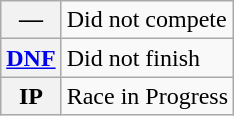<table class="wikitable">
<tr>
<th scope="row">—</th>
<td>Did not compete</td>
</tr>
<tr>
<th scope="row"><a href='#'>DNF</a></th>
<td>Did not finish</td>
</tr>
<tr>
<th scope="row">IP</th>
<td>Race in Progress</td>
</tr>
</table>
